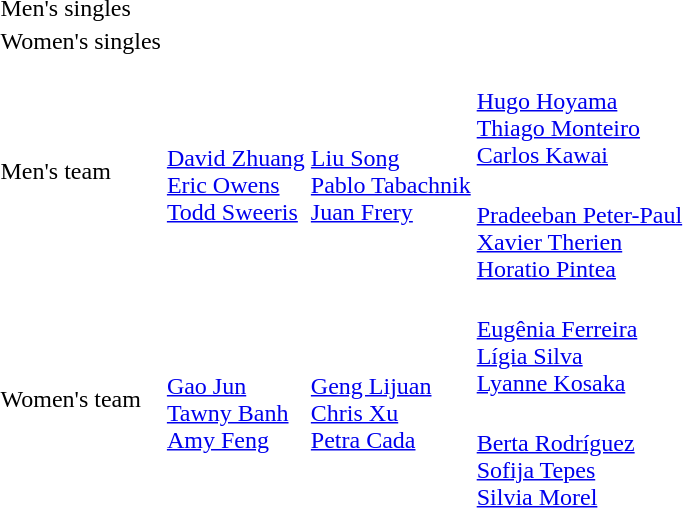<table>
<tr>
<td rowspan=2>Men's singles<br></td>
<td rowspan=2></td>
<td rowspan=2></td>
<td></td>
</tr>
<tr>
<td></td>
</tr>
<tr>
<td rowspan=2>Women's singles<br></td>
<td rowspan=2></td>
<td rowspan=2></td>
<td></td>
</tr>
<tr>
<td></td>
</tr>
<tr>
<td rowspan=2>Men's team<br></td>
<td rowspan=2><br><a href='#'>David Zhuang</a><br><a href='#'>Eric Owens</a><br><a href='#'>Todd Sweeris</a></td>
<td rowspan=2><br><a href='#'>Liu Song</a><br><a href='#'>Pablo Tabachnik</a><br><a href='#'>Juan Frery</a></td>
<td><br><a href='#'>Hugo Hoyama</a><br><a href='#'>Thiago Monteiro</a><br><a href='#'>Carlos Kawai</a></td>
</tr>
<tr>
<td><br><a href='#'>Pradeeban Peter-Paul</a><br><a href='#'>Xavier Therien</a><br><a href='#'>Horatio Pintea</a></td>
</tr>
<tr>
<td rowspan=2>Women's team<br></td>
<td rowspan=2><br><a href='#'>Gao Jun</a><br><a href='#'>Tawny Banh</a><br><a href='#'>Amy Feng</a></td>
<td rowspan=2><br><a href='#'>Geng Lijuan</a><br><a href='#'>Chris Xu</a><br><a href='#'>Petra Cada</a></td>
<td><br><a href='#'>Eugênia Ferreira</a><br><a href='#'>Lígia Silva</a><br><a href='#'>Lyanne Kosaka</a></td>
</tr>
<tr>
<td><br><a href='#'>Berta Rodríguez</a><br><a href='#'>Sofija Tepes</a><br><a href='#'>Silvia Morel</a></td>
</tr>
<tr>
</tr>
</table>
